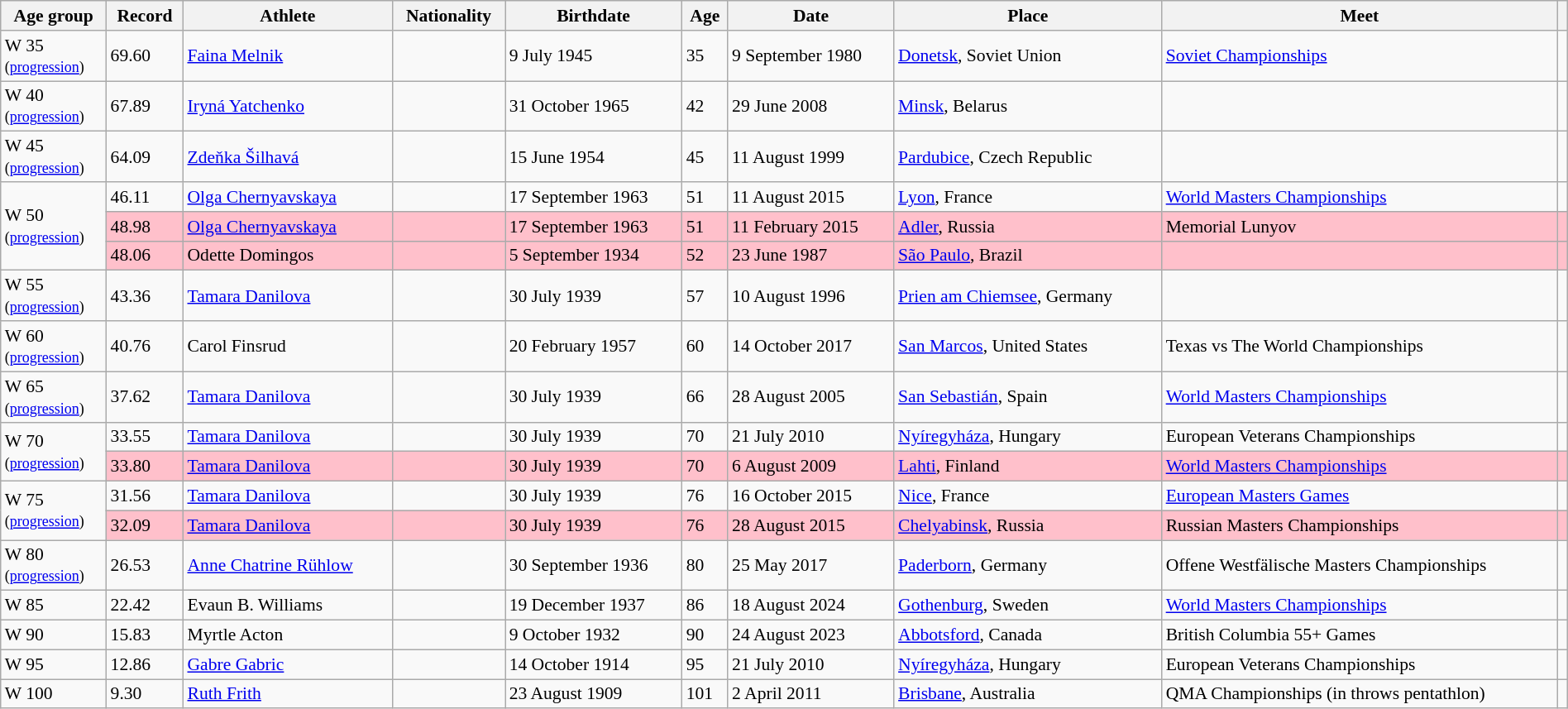<table class="wikitable" style="font-size:90%; width: 100%;">
<tr>
<th>Age group</th>
<th>Record</th>
<th>Athlete</th>
<th>Nationality</th>
<th>Birthdate</th>
<th>Age</th>
<th>Date</th>
<th>Place</th>
<th>Meet</th>
<th></th>
</tr>
<tr>
<td>W 35 <br><small>(<a href='#'>progression</a>)</small></td>
<td>69.60</td>
<td><a href='#'>Faina Melnik</a></td>
<td></td>
<td>9 July 1945</td>
<td>35</td>
<td>9 September 1980</td>
<td><a href='#'>Donetsk</a>, Soviet Union</td>
<td><a href='#'>Soviet Championships</a></td>
<td></td>
</tr>
<tr>
<td>W 40 <br><small>(<a href='#'>progression</a>)</small></td>
<td>67.89</td>
<td><a href='#'>Iryná Yatchenko</a></td>
<td></td>
<td>31 October 1965</td>
<td>42</td>
<td>29 June 2008</td>
<td><a href='#'>Minsk</a>, Belarus</td>
<td></td>
<td></td>
</tr>
<tr>
<td>W 45 <br><small>(<a href='#'>progression</a>)</small></td>
<td>64.09</td>
<td><a href='#'>Zdeňka Šilhavá</a></td>
<td></td>
<td>15 June 1954</td>
<td>45</td>
<td>11 August 1999</td>
<td><a href='#'>Pardubice</a>, Czech Republic</td>
<td></td>
<td></td>
</tr>
<tr>
<td rowspan=3>W 50 <br><small>(<a href='#'>progression</a>)</small></td>
<td>46.11</td>
<td><a href='#'>Olga Chernyavskaya</a></td>
<td></td>
<td>17 September 1963</td>
<td>51</td>
<td>11 August 2015</td>
<td><a href='#'>Lyon</a>, France</td>
<td><a href='#'>World Masters Championships</a></td>
<td></td>
</tr>
<tr style="background:pink">
<td>48.98</td>
<td><a href='#'>Olga Chernyavskaya</a></td>
<td></td>
<td>17 September 1963</td>
<td>51</td>
<td>11 February 2015</td>
<td><a href='#'>Adler</a>, Russia</td>
<td>Memorial Lunyov</td>
<td></td>
</tr>
<tr style="background:pink">
<td>48.06</td>
<td>Odette Domingos</td>
<td></td>
<td>5 September 1934</td>
<td>52</td>
<td>23 June 1987</td>
<td><a href='#'>São Paulo</a>, Brazil</td>
<td></td>
<td></td>
</tr>
<tr>
<td>W 55 <br><small>(<a href='#'>progression</a>)</small></td>
<td>43.36</td>
<td><a href='#'>Tamara Danilova</a></td>
<td></td>
<td>30 July 1939</td>
<td>57</td>
<td>10 August 1996</td>
<td><a href='#'>Prien am Chiemsee</a>, Germany</td>
<td></td>
<td></td>
</tr>
<tr>
<td>W 60 <br><small>(<a href='#'>progression</a>)</small></td>
<td>40.76</td>
<td>Carol Finsrud</td>
<td></td>
<td>20 February 1957</td>
<td>60</td>
<td>14 October 2017</td>
<td><a href='#'>San Marcos</a>, United States</td>
<td>Texas vs The World Championships</td>
<td></td>
</tr>
<tr>
<td>W 65 <br><small>(<a href='#'>progression</a>)</small></td>
<td>37.62</td>
<td><a href='#'>Tamara Danilova</a></td>
<td></td>
<td>30 July 1939</td>
<td>66</td>
<td>28 August 2005</td>
<td><a href='#'>San Sebastián</a>, Spain</td>
<td><a href='#'>World Masters Championships</a></td>
<td></td>
</tr>
<tr>
<td rowspan=2>W 70 <br><small>(<a href='#'>progression</a>)</small></td>
<td>33.55</td>
<td><a href='#'>Tamara Danilova</a></td>
<td></td>
<td>30 July 1939</td>
<td>70</td>
<td>21 July 2010</td>
<td><a href='#'>Nyíregyháza</a>, Hungary</td>
<td>European Veterans Championships</td>
<td></td>
</tr>
<tr style="background:pink">
<td>33.80</td>
<td><a href='#'>Tamara Danilova</a></td>
<td></td>
<td>30 July 1939</td>
<td>70</td>
<td>6 August 2009</td>
<td><a href='#'>Lahti</a>, Finland</td>
<td><a href='#'>World Masters Championships</a></td>
<td></td>
</tr>
<tr>
<td rowspan=2>W 75 <br><small>(<a href='#'>progression</a>)</small></td>
<td>31.56</td>
<td><a href='#'>Tamara Danilova</a></td>
<td></td>
<td>30 July 1939</td>
<td>76</td>
<td>16 October 2015</td>
<td><a href='#'>Nice</a>, France</td>
<td><a href='#'>European Masters Games</a></td>
<td></td>
</tr>
<tr style="background:pink">
<td>32.09</td>
<td><a href='#'>Tamara Danilova</a></td>
<td></td>
<td>30 July 1939</td>
<td>76</td>
<td>28 August 2015</td>
<td><a href='#'>Chelyabinsk</a>, Russia</td>
<td>Russian Masters Championships</td>
<td></td>
</tr>
<tr>
<td>W 80 <br><small>(<a href='#'>progression</a>)</small></td>
<td>26.53</td>
<td><a href='#'>Anne Chatrine Rühlow</a></td>
<td></td>
<td>30 September 1936</td>
<td>80</td>
<td>25 May 2017</td>
<td><a href='#'>Paderborn</a>, Germany</td>
<td>Offene Westfälische Masters Championships</td>
<td></td>
</tr>
<tr>
<td>W 85</td>
<td>22.42</td>
<td>Evaun B. Williams</td>
<td></td>
<td>19 December 1937</td>
<td>86</td>
<td>18 August 2024</td>
<td><a href='#'>Gothenburg</a>, Sweden</td>
<td><a href='#'>World Masters Championships</a></td>
<td></td>
</tr>
<tr>
<td>W 90</td>
<td>15.83</td>
<td>Myrtle Acton</td>
<td></td>
<td>9 October 1932</td>
<td>90</td>
<td>24 August 2023</td>
<td><a href='#'>Abbotsford</a>, Canada</td>
<td>British Columbia 55+ Games</td>
<td></td>
</tr>
<tr>
<td>W 95</td>
<td>12.86</td>
<td><a href='#'>Gabre Gabric</a></td>
<td></td>
<td>14 October 1914</td>
<td>95</td>
<td>21 July 2010</td>
<td><a href='#'>Nyíregyháza</a>, Hungary</td>
<td>European Veterans Championships</td>
<td></td>
</tr>
<tr>
<td>W 100</td>
<td>9.30</td>
<td><a href='#'>Ruth Frith</a></td>
<td></td>
<td>23 August 1909</td>
<td>101</td>
<td>2 April 2011</td>
<td><a href='#'>Brisbane</a>, Australia</td>
<td>QMA Championships (in throws pentathlon)</td>
<td></td>
</tr>
</table>
